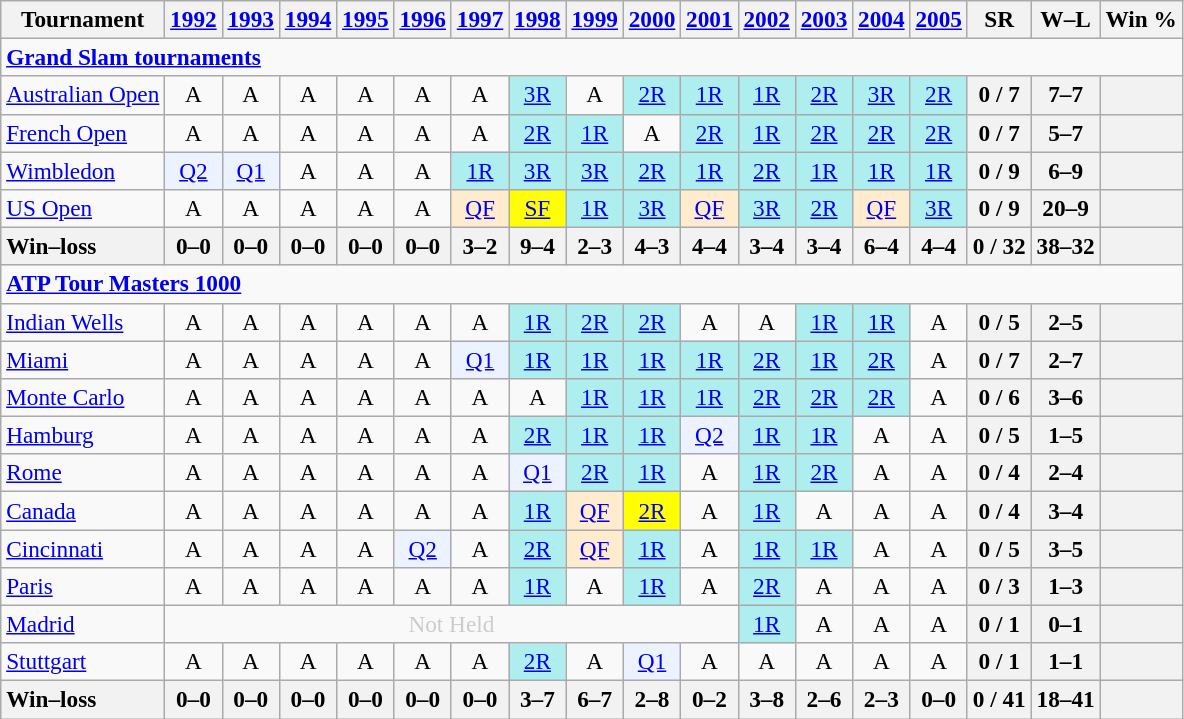<table class=wikitable style=text-align:center;font-size:97%>
<tr>
<th>Tournament</th>
<th><a href='#'>1992</a></th>
<th><a href='#'>1993</a></th>
<th><a href='#'>1994</a></th>
<th><a href='#'>1995</a></th>
<th><a href='#'>1996</a></th>
<th><a href='#'>1997</a></th>
<th><a href='#'>1998</a></th>
<th><a href='#'>1999</a></th>
<th><a href='#'>2000</a></th>
<th><a href='#'>2001</a></th>
<th><a href='#'>2002</a></th>
<th><a href='#'>2003</a></th>
<th><a href='#'>2004</a></th>
<th><a href='#'>2005</a></th>
<th>SR</th>
<th>W–L</th>
<th>Win %</th>
</tr>
<tr>
<td colspan=23 align=left><strong><a href='#'>Grand Slam tournaments</a></strong></td>
</tr>
<tr>
<td align=left><a href='#'>Australian Open</a></td>
<td>A</td>
<td>A</td>
<td>A</td>
<td>A</td>
<td>A</td>
<td>A</td>
<td bgcolor=afeeee><a href='#'>3R</a></td>
<td>A</td>
<td bgcolor=afeeee><a href='#'>2R</a></td>
<td bgcolor=afeeee><a href='#'>1R</a></td>
<td bgcolor=afeeee><a href='#'>1R</a></td>
<td bgcolor=afeeee><a href='#'>2R</a></td>
<td bgcolor=afeeee><a href='#'>3R</a></td>
<td bgcolor=afeeee><a href='#'>2R</a></td>
<th>0 / 7</th>
<th>7–7</th>
<th></th>
</tr>
<tr>
<td align=left><a href='#'>French Open</a></td>
<td>A</td>
<td>A</td>
<td>A</td>
<td>A</td>
<td>A</td>
<td>A</td>
<td bgcolor=afeeee><a href='#'>2R</a></td>
<td bgcolor=afeeee><a href='#'>1R</a></td>
<td>A</td>
<td bgcolor=afeeee><a href='#'>2R</a></td>
<td bgcolor=afeeee><a href='#'>1R</a></td>
<td bgcolor=afeeee><a href='#'>2R</a></td>
<td bgcolor=afeeee><a href='#'>2R</a></td>
<td bgcolor=afeeee><a href='#'>2R</a></td>
<th>0 / 7</th>
<th>5–7</th>
<th></th>
</tr>
<tr>
<td align=left><a href='#'>Wimbledon</a></td>
<td bgcolor=ecf2ff><a href='#'>Q2</a></td>
<td bgcolor=ecf2ff><a href='#'>Q1</a></td>
<td>A</td>
<td>A</td>
<td>A</td>
<td bgcolor=afeeee><a href='#'>1R</a></td>
<td bgcolor=afeeee><a href='#'>3R</a></td>
<td bgcolor=afeeee><a href='#'>3R</a></td>
<td bgcolor=afeeee><a href='#'>2R</a></td>
<td bgcolor=afeeee><a href='#'>1R</a></td>
<td bgcolor=afeeee><a href='#'>2R</a></td>
<td bgcolor=afeeee><a href='#'>1R</a></td>
<td bgcolor=afeeee><a href='#'>1R</a></td>
<td bgcolor=afeeee><a href='#'>1R</a></td>
<th>0 / 9</th>
<th>6–9</th>
<th></th>
</tr>
<tr>
<td align=left><a href='#'>US Open</a></td>
<td>A</td>
<td>A</td>
<td>A</td>
<td>A</td>
<td>A</td>
<td bgcolor=ffebcd><a href='#'>QF</a></td>
<td bgcolor=yellow><a href='#'>SF</a></td>
<td bgcolor=afeeee><a href='#'>1R</a></td>
<td bgcolor=afeeee><a href='#'>3R</a></td>
<td bgcolor=ffebcd><a href='#'>QF</a></td>
<td bgcolor=afeeee><a href='#'>3R</a></td>
<td bgcolor=afeeee><a href='#'>2R</a></td>
<td bgcolor=ffebcd><a href='#'>QF</a></td>
<td bgcolor=afeeee><a href='#'>3R</a></td>
<th>0 / 9</th>
<th>20–9</th>
<th></th>
</tr>
<tr>
<th style=text-align:left>Win–loss</th>
<th>0–0</th>
<th>0–0</th>
<th>0–0</th>
<th>0–0</th>
<th>0–0</th>
<th>3–2</th>
<th>9–4</th>
<th>2–3</th>
<th>4–3</th>
<th>4–4</th>
<th>3–4</th>
<th>3–4</th>
<th>6–4</th>
<th>4–4</th>
<th>0 / 32</th>
<th>38–32</th>
<th></th>
</tr>
<tr>
<td colspan=25 style=text-align:left><strong><a href='#'>ATP Tour Masters 1000</a></strong></td>
</tr>
<tr>
<td align=left><a href='#'>Indian Wells</a></td>
<td>A</td>
<td>A</td>
<td>A</td>
<td>A</td>
<td>A</td>
<td>A</td>
<td bgcolor=afeeee><a href='#'>1R</a></td>
<td bgcolor=afeeee><a href='#'>2R</a></td>
<td bgcolor=afeeee><a href='#'>2R</a></td>
<td>A</td>
<td>A</td>
<td bgcolor=afeeee><a href='#'>1R</a></td>
<td bgcolor=afeeee><a href='#'>1R</a></td>
<td>A</td>
<th>0 / 5</th>
<th>2–5</th>
<th></th>
</tr>
<tr>
<td align=left><a href='#'>Miami</a></td>
<td>A</td>
<td>A</td>
<td>A</td>
<td>A</td>
<td>A</td>
<td bgcolor=ecf2ff><a href='#'>Q1</a></td>
<td bgcolor=afeeee><a href='#'>1R</a></td>
<td bgcolor=afeeee><a href='#'>1R</a></td>
<td bgcolor=afeeee><a href='#'>1R</a></td>
<td bgcolor=afeeee><a href='#'>1R</a></td>
<td bgcolor=afeeee><a href='#'>2R</a></td>
<td bgcolor=afeeee><a href='#'>1R</a></td>
<td bgcolor=afeeee><a href='#'>2R</a></td>
<td>A</td>
<th>0 / 7</th>
<th>2–7</th>
<th></th>
</tr>
<tr>
<td align=left><a href='#'>Monte Carlo</a></td>
<td>A</td>
<td>A</td>
<td>A</td>
<td>A</td>
<td>A</td>
<td>A</td>
<td>A</td>
<td bgcolor=afeeee><a href='#'>1R</a></td>
<td bgcolor=afeeee><a href='#'>1R</a></td>
<td bgcolor=afeeee><a href='#'>1R</a></td>
<td bgcolor=afeeee><a href='#'>2R</a></td>
<td bgcolor=afeeee><a href='#'>2R</a></td>
<td bgcolor=afeeee><a href='#'>2R</a></td>
<td>A</td>
<th>0 / 6</th>
<th>3–6</th>
<th></th>
</tr>
<tr>
<td align=left><a href='#'>Hamburg</a></td>
<td>A</td>
<td>A</td>
<td>A</td>
<td>A</td>
<td>A</td>
<td>A</td>
<td bgcolor=afeeee><a href='#'>2R</a></td>
<td bgcolor=afeeee><a href='#'>1R</a></td>
<td bgcolor=afeeee><a href='#'>1R</a></td>
<td bgcolor=ecf2ff><a href='#'>Q2</a></td>
<td bgcolor=afeeee><a href='#'>1R</a></td>
<td bgcolor=afeeee><a href='#'>1R</a></td>
<td>A</td>
<td>A</td>
<th>0 / 5</th>
<th>1–5</th>
<th></th>
</tr>
<tr>
<td align=left><a href='#'>Rome</a></td>
<td>A</td>
<td>A</td>
<td>A</td>
<td>A</td>
<td>A</td>
<td>A</td>
<td bgcolor=ecf2ff><a href='#'>Q1</a></td>
<td bgcolor=afeeee><a href='#'>2R</a></td>
<td bgcolor=afeeee><a href='#'>1R</a></td>
<td>A</td>
<td bgcolor=afeeee><a href='#'>1R</a></td>
<td bgcolor=afeeee><a href='#'>2R</a></td>
<td>A</td>
<td>A</td>
<th>0 / 4</th>
<th>2–4</th>
<th></th>
</tr>
<tr>
<td align=left><a href='#'>Canada</a></td>
<td>A</td>
<td>A</td>
<td>A</td>
<td>A</td>
<td>A</td>
<td>A</td>
<td bgcolor=afeeee><a href='#'>1R</a></td>
<td bgcolor=ffebcd><a href='#'>QF</a></td>
<td bgcolor=yellow><a href='#'>2R</a></td>
<td>A</td>
<td bgcolor=afeeee><a href='#'>1R</a></td>
<td>A</td>
<td>A</td>
<td>A</td>
<th>0 / 4</th>
<th>3–4</th>
<th></th>
</tr>
<tr>
<td align=left><a href='#'>Cincinnati</a></td>
<td>A</td>
<td>A</td>
<td>A</td>
<td>A</td>
<td bgcolor=ecf2ff><a href='#'>Q2</a></td>
<td>A</td>
<td bgcolor=afeeee><a href='#'>2R</a></td>
<td bgcolor=ffebcd><a href='#'>QF</a></td>
<td bgcolor=afeeee><a href='#'>1R</a></td>
<td>A</td>
<td bgcolor=afeeee><a href='#'>1R</a></td>
<td bgcolor=afeeee><a href='#'>1R</a></td>
<td>A</td>
<td>A</td>
<th>0 / 5</th>
<th>3–5</th>
<th></th>
</tr>
<tr>
<td align=left><a href='#'>Paris</a></td>
<td>A</td>
<td>A</td>
<td>A</td>
<td>A</td>
<td>A</td>
<td>A</td>
<td bgcolor=afeeee><a href='#'>1R</a></td>
<td>A</td>
<td bgcolor=afeeee><a href='#'>1R</a></td>
<td>A</td>
<td bgcolor=afeeee><a href='#'>2R</a></td>
<td>A</td>
<td>A</td>
<td>A</td>
<th>0 / 3</th>
<th>1–3</th>
<th></th>
</tr>
<tr>
<td align=left><a href='#'>Madrid</a></td>
<td colspan=10 style=color:#cccccc>Not Held</td>
<td bgcolor=afeeee><a href='#'>1R</a></td>
<td>A</td>
<td>A</td>
<td>A</td>
<th>0 / 1</th>
<th>0–1</th>
<th></th>
</tr>
<tr>
<td align=left><a href='#'>Stuttgart</a></td>
<td>A</td>
<td>A</td>
<td>A</td>
<td>A</td>
<td>A</td>
<td>A</td>
<td bgcolor=afeeee><a href='#'>2R</a></td>
<td>A</td>
<td bgcolor=ecf2ff><a href='#'>Q1</a></td>
<td>A</td>
<td>A</td>
<td>A</td>
<td>A</td>
<td>A</td>
<th>0 / 1</th>
<th>1–1</th>
<th></th>
</tr>
<tr>
<th style=text-align:left>Win–loss</th>
<th>0–0</th>
<th>0–0</th>
<th>0–0</th>
<th>0–0</th>
<th>0–0</th>
<th>0–0</th>
<th>3–7</th>
<th>6–7</th>
<th>2–8</th>
<th>0–2</th>
<th>3–8</th>
<th>2–6</th>
<th>2–3</th>
<th>0–0</th>
<th>0 / 41</th>
<th>18–41</th>
<th></th>
</tr>
</table>
